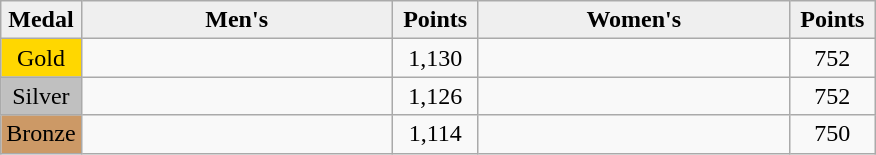<table class="wikitable" style="text-align:center">
<tr bgcolor="#efefef">
<td><strong>Medal</strong></td>
<td width="200"><strong>Men's</strong></td>
<td width="50"><strong>Points</strong></td>
<td width="200"><strong>Women's</strong></td>
<td width="50"><strong>Points</strong></td>
</tr>
<tr>
<td bgcolor="gold">Gold</td>
<td style="text-align:left"></td>
<td>1,130</td>
<td style="text-align:left"></td>
<td>752</td>
</tr>
<tr>
<td bgcolor="silver">Silver</td>
<td style="text-align:left"></td>
<td>1,126</td>
<td style="text-align:left"></td>
<td>752</td>
</tr>
<tr>
<td bgcolor="CC9966">Bronze</td>
<td style="text-align:left"></td>
<td>1,114</td>
<td style="text-align:left"></td>
<td>750</td>
</tr>
</table>
